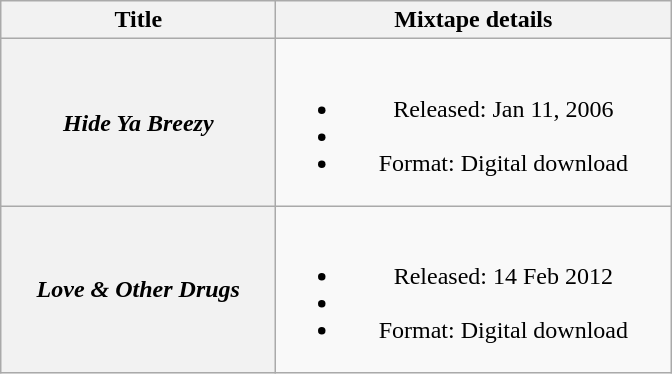<table class="wikitable plainrowheaders" style="text-align:center;">
<tr>
<th scope="col" style="width:11em;">Title</th>
<th scope="col" style="width:16em;">Mixtape details</th>
</tr>
<tr>
<th scope="row"><em>Hide Ya Breezy</em></th>
<td><br><ul><li>Released: Jan 11, 2006</li><li></li><li>Format: Digital download</li></ul></td>
</tr>
<tr>
<th scope="row"><em>Love & Other Drugs</em></th>
<td><br><ul><li>Released: 14 Feb 2012</li><li></li><li>Format: Digital download</li></ul></td>
</tr>
</table>
